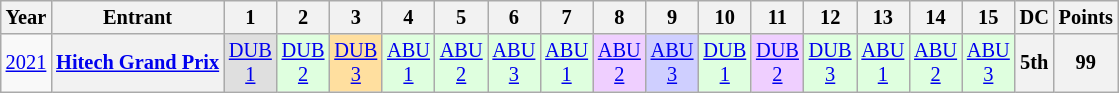<table class="wikitable" style="text-align:center; font-size:85%">
<tr>
<th>Year</th>
<th>Entrant</th>
<th>1</th>
<th>2</th>
<th>3</th>
<th>4</th>
<th>5</th>
<th>6</th>
<th>7</th>
<th>8</th>
<th>9</th>
<th>10</th>
<th>11</th>
<th>12</th>
<th>13</th>
<th>14</th>
<th>15</th>
<th>DC</th>
<th>Points</th>
</tr>
<tr>
<td><a href='#'>2021</a></td>
<th nowrap><a href='#'>Hitech Grand Prix</a></th>
<td style="background:#DFDFDF;"><a href='#'>DUB<br>1</a><br></td>
<td style="background:#DFFFDF;"><a href='#'>DUB<br>2</a><br></td>
<td style="background:#FFDF9F;"><a href='#'>DUB<br>3</a><br></td>
<td style="background:#DFFFDF;"><a href='#'>ABU<br>1</a><br></td>
<td style="background:#DFFFDF;"><a href='#'>ABU<br>2</a><br></td>
<td style="background:#DFFFDF;"><a href='#'>ABU<br>3</a><br></td>
<td style="background:#DFFFDF;"><a href='#'>ABU<br>1</a><br></td>
<td style="background:#EFCFFF;"><a href='#'>ABU<br>2</a><br></td>
<td style="background:#CFCFFF;"><a href='#'>ABU<br>3</a><br></td>
<td style="background:#DFFFDF;"><a href='#'>DUB<br>1</a><br></td>
<td style="background:#EFCFFF;"><a href='#'>DUB<br>2</a><br></td>
<td style="background:#DFFFDF;"><a href='#'>DUB<br>3</a><br></td>
<td style="background:#DFFFDF;"><a href='#'>ABU<br>1</a><br></td>
<td style="background:#DFFFDF;"><a href='#'>ABU<br>2</a><br></td>
<td style="background:#DFFFDF;"><a href='#'>ABU<br>3</a><br></td>
<th>5th</th>
<th>99</th>
</tr>
</table>
